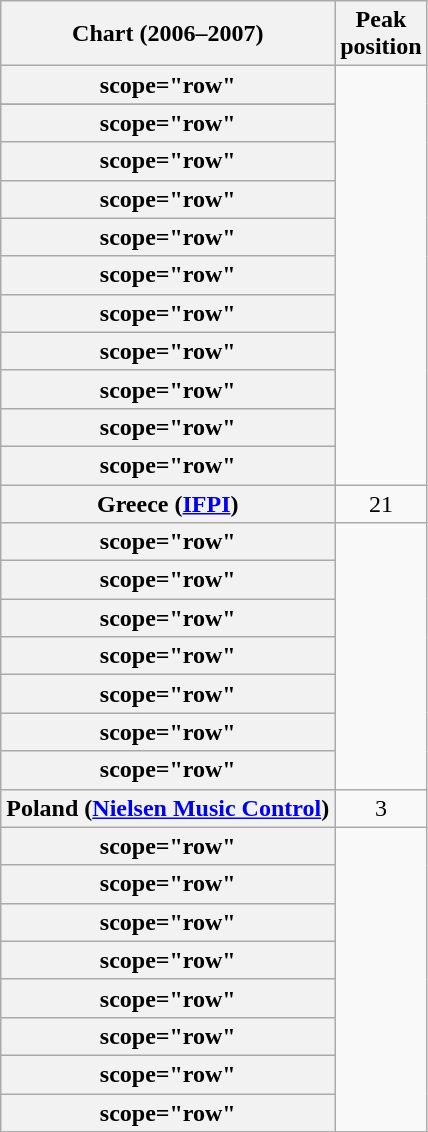<table class="wikitable sortable plainrowheaders" style="text-align:center">
<tr>
<th>Chart (2006–2007)</th>
<th>Peak<br>position</th>
</tr>
<tr>
<th>scope="row" </th>
</tr>
<tr>
</tr>
<tr>
<th>scope="row" </th>
</tr>
<tr>
<th>scope="row" </th>
</tr>
<tr>
<th>scope="row" </th>
</tr>
<tr>
<th>scope="row" </th>
</tr>
<tr>
<th>scope="row" </th>
</tr>
<tr>
<th>scope="row" </th>
</tr>
<tr>
<th>scope="row" </th>
</tr>
<tr>
<th>scope="row" </th>
</tr>
<tr>
<th>scope="row" </th>
</tr>
<tr>
<th>scope="row" </th>
</tr>
<tr>
<th scope="row">Greece (<a href='#'>IFPI</a>)</th>
<td>21</td>
</tr>
<tr>
<th>scope="row" </th>
</tr>
<tr>
<th>scope="row" </th>
</tr>
<tr>
<th>scope="row" </th>
</tr>
<tr>
<th>scope="row" </th>
</tr>
<tr>
<th>scope="row" </th>
</tr>
<tr>
<th>scope="row" </th>
</tr>
<tr>
<th>scope="row" </th>
</tr>
<tr>
<th scope="row">Poland (<a href='#'>Nielsen Music Control</a>)</th>
<td>3</td>
</tr>
<tr>
<th>scope="row" </th>
</tr>
<tr>
<th>scope="row" </th>
</tr>
<tr>
<th>scope="row" </th>
</tr>
<tr>
<th>scope="row" </th>
</tr>
<tr>
<th>scope="row" </th>
</tr>
<tr>
<th>scope="row" </th>
</tr>
<tr>
<th>scope="row" </th>
</tr>
<tr>
<th>scope="row" </th>
</tr>
<tr>
</tr>
</table>
